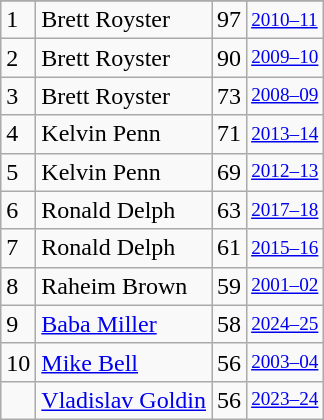<table class="wikitable">
<tr>
</tr>
<tr>
<td>1</td>
<td>Brett Royster</td>
<td>97</td>
<td style="font-size:80%;"><a href='#'>2010–11</a></td>
</tr>
<tr>
<td>2</td>
<td>Brett Royster</td>
<td>90</td>
<td style="font-size:80%;"><a href='#'>2009–10</a></td>
</tr>
<tr>
<td>3</td>
<td>Brett Royster</td>
<td>73</td>
<td style="font-size:80%;"><a href='#'>2008–09</a></td>
</tr>
<tr>
<td>4</td>
<td>Kelvin Penn</td>
<td>71</td>
<td style="font-size:80%;"><a href='#'>2013–14</a></td>
</tr>
<tr>
<td>5</td>
<td>Kelvin Penn</td>
<td>69</td>
<td style="font-size:80%;"><a href='#'>2012–13</a></td>
</tr>
<tr>
<td>6</td>
<td>Ronald Delph</td>
<td>63</td>
<td style="font-size:80%;"><a href='#'>2017–18</a></td>
</tr>
<tr>
<td>7</td>
<td>Ronald Delph</td>
<td>61</td>
<td style="font-size:80%;"><a href='#'>2015–16</a></td>
</tr>
<tr>
<td>8</td>
<td>Raheim Brown</td>
<td>59</td>
<td style="font-size:80%;"><a href='#'>2001–02</a></td>
</tr>
<tr>
<td>9</td>
<td><a href='#'>Baba Miller</a></td>
<td>58</td>
<td style="font-size:80%;"><a href='#'>2024–25</a></td>
</tr>
<tr>
<td>10</td>
<td><a href='#'>Mike Bell</a></td>
<td>56</td>
<td style="font-size:80%;"><a href='#'>2003–04</a></td>
</tr>
<tr>
<td></td>
<td><a href='#'>Vladislav Goldin</a></td>
<td>56</td>
<td style="font-size:80%;"><a href='#'>2023–24</a></td>
</tr>
</table>
